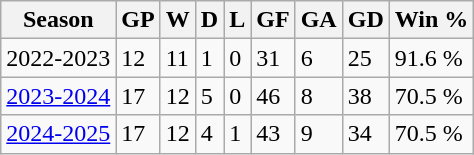<table class="wikitable">
<tr>
<th>Season</th>
<th>GP</th>
<th>W</th>
<th>D</th>
<th>L</th>
<th>GF</th>
<th>GA</th>
<th>GD</th>
<th>Win %</th>
</tr>
<tr>
<td>2022-2023</td>
<td>12</td>
<td>11</td>
<td>1</td>
<td>0</td>
<td>31</td>
<td>6</td>
<td>25</td>
<td>91.6 %</td>
</tr>
<tr>
<td><a href='#'>2023-2024</a></td>
<td>17</td>
<td>12</td>
<td>5</td>
<td>0</td>
<td>46</td>
<td>8</td>
<td>38</td>
<td>70.5 %</td>
</tr>
<tr>
<td><a href='#'>2024-2025</a></td>
<td>17</td>
<td>12</td>
<td>4</td>
<td>1</td>
<td>43</td>
<td>9</td>
<td>34</td>
<td>70.5 %</td>
</tr>
</table>
